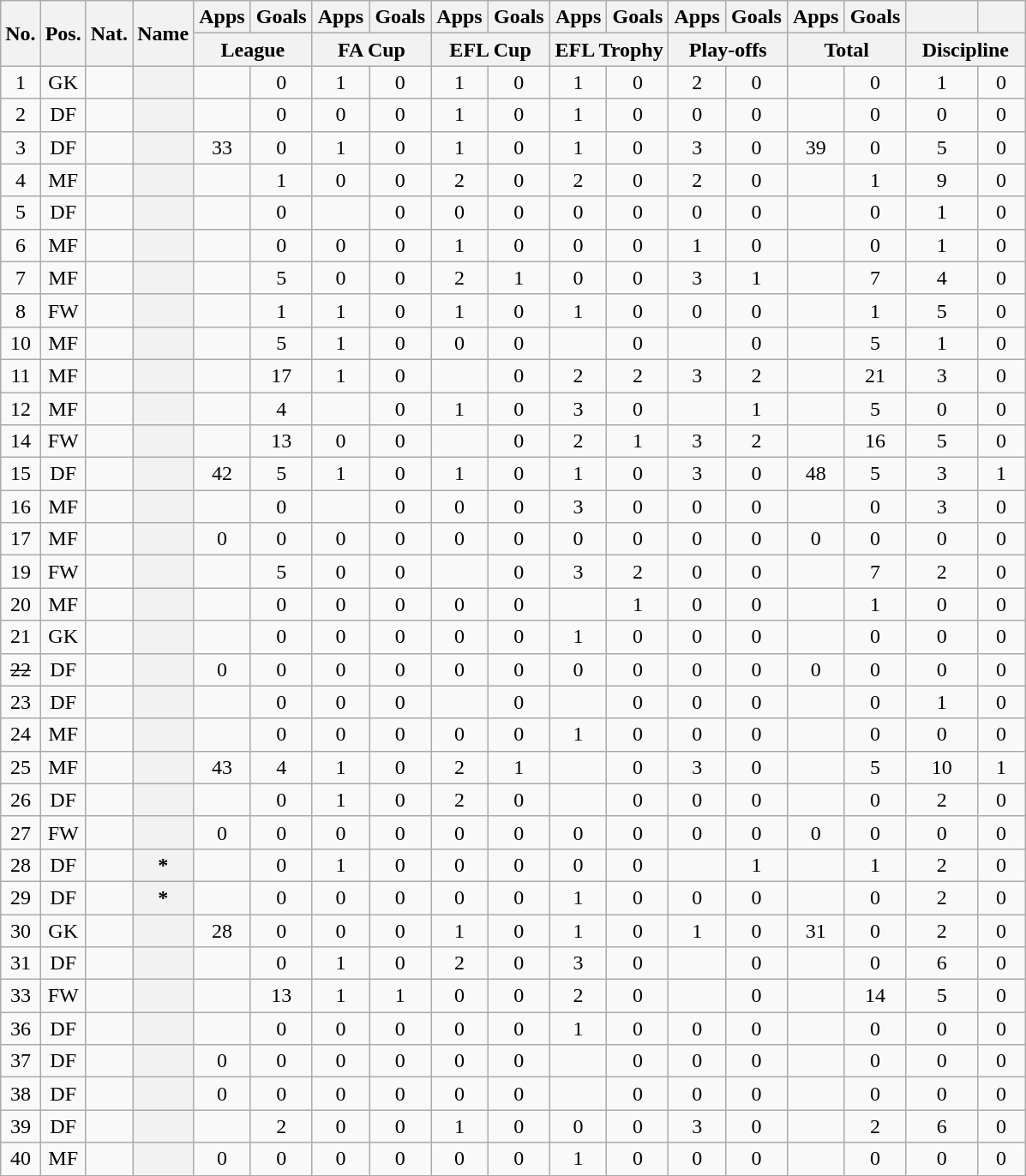<table class="wikitable sortable plainrowheaders" style="text-align:center">
<tr>
<th scope="col" rowspan="2">No.</th>
<th scope="col" rowspan="2">Pos.</th>
<th scope="col" rowspan="2">Nat.</th>
<th scope="col" rowspan="2">Name</th>
<th scope="col">Apps</th>
<th scope="col">Goals</th>
<th scope="col">Apps</th>
<th scope="col">Goals</th>
<th scope="col">Apps</th>
<th scope="col">Goals</th>
<th scope="col">Apps</th>
<th scope="col">Goals</th>
<th scope="col">Apps</th>
<th scope="col">Goals</th>
<th scope="col">Apps</th>
<th scope="col">Goals</th>
<th scope="col"></th>
<th scope="col"></th>
</tr>
<tr class="unsortable">
<th colspan="2" width="85">League</th>
<th colspan="2" width="85">FA Cup</th>
<th colspan="2" width="85">EFL Cup</th>
<th colspan="2" width="85">EFL Trophy</th>
<th colspan="2" width="85">Play-offs</th>
<th colspan="2" width="85">Total</th>
<th colspan="2" width="85">Discipline</th>
</tr>
<tr>
<td>1</td>
<td>GK</td>
<td></td>
<th scope="row"></th>
<td></td>
<td>0</td>
<td>1</td>
<td>0</td>
<td>1</td>
<td>0</td>
<td>1</td>
<td>0</td>
<td>2</td>
<td>0</td>
<td></td>
<td>0</td>
<td>1</td>
<td>0</td>
</tr>
<tr>
<td>2</td>
<td>DF</td>
<td></td>
<th scope="row"></th>
<td></td>
<td>0</td>
<td>0</td>
<td>0</td>
<td>1</td>
<td>0</td>
<td>1</td>
<td>0</td>
<td>0</td>
<td>0</td>
<td></td>
<td>0</td>
<td>0</td>
<td>0</td>
</tr>
<tr>
<td>3</td>
<td>DF</td>
<td></td>
<th scope="row"></th>
<td>33</td>
<td>0</td>
<td>1</td>
<td>0</td>
<td>1</td>
<td>0</td>
<td>1</td>
<td>0</td>
<td>3</td>
<td>0</td>
<td>39</td>
<td>0</td>
<td>5</td>
<td>0</td>
</tr>
<tr>
<td>4</td>
<td>MF</td>
<td></td>
<th scope="row"></th>
<td></td>
<td>1</td>
<td>0</td>
<td>0</td>
<td>2</td>
<td>0</td>
<td>2</td>
<td>0</td>
<td>2</td>
<td>0</td>
<td></td>
<td>1</td>
<td>9</td>
<td>0</td>
</tr>
<tr>
<td>5</td>
<td>DF</td>
<td></td>
<th scope="row"></th>
<td></td>
<td>0</td>
<td></td>
<td>0</td>
<td>0</td>
<td>0</td>
<td>0</td>
<td>0</td>
<td>0</td>
<td>0</td>
<td></td>
<td>0</td>
<td>1</td>
<td>0</td>
</tr>
<tr>
<td>6</td>
<td>MF</td>
<td></td>
<th scope="row"></th>
<td></td>
<td>0</td>
<td>0</td>
<td>0</td>
<td>1</td>
<td>0</td>
<td>0</td>
<td>0</td>
<td>1</td>
<td>0</td>
<td></td>
<td>0</td>
<td>1</td>
<td>0</td>
</tr>
<tr>
<td>7</td>
<td>MF</td>
<td></td>
<th scope="row"></th>
<td></td>
<td>5</td>
<td>0</td>
<td>0</td>
<td>2</td>
<td>1</td>
<td>0</td>
<td>0</td>
<td>3</td>
<td>1</td>
<td></td>
<td>7</td>
<td>4</td>
<td>0</td>
</tr>
<tr>
<td>8</td>
<td>FW</td>
<td></td>
<th scope="row"></th>
<td></td>
<td>1</td>
<td>1</td>
<td>0</td>
<td>1</td>
<td>0</td>
<td>1</td>
<td>0</td>
<td>0</td>
<td>0</td>
<td></td>
<td>1</td>
<td>5</td>
<td>0</td>
</tr>
<tr>
<td>10</td>
<td>MF</td>
<td></td>
<th scope="row"></th>
<td></td>
<td>5</td>
<td>1</td>
<td>0</td>
<td>0</td>
<td>0</td>
<td></td>
<td>0</td>
<td></td>
<td>0</td>
<td></td>
<td>5</td>
<td>1</td>
<td>0</td>
</tr>
<tr>
<td>11</td>
<td>MF</td>
<td></td>
<th scope="row"></th>
<td></td>
<td>17</td>
<td>1</td>
<td>0</td>
<td></td>
<td>0</td>
<td>2</td>
<td>2</td>
<td>3</td>
<td>2</td>
<td></td>
<td>21</td>
<td>3</td>
<td>0</td>
</tr>
<tr>
<td>12</td>
<td>MF</td>
<td></td>
<th scope="row"></th>
<td></td>
<td>4</td>
<td></td>
<td>0</td>
<td>1</td>
<td>0</td>
<td>3</td>
<td>0</td>
<td></td>
<td>1</td>
<td></td>
<td>5</td>
<td>0</td>
<td>0</td>
</tr>
<tr>
<td>14</td>
<td>FW</td>
<td></td>
<th scope="row"></th>
<td></td>
<td>13</td>
<td>0</td>
<td>0</td>
<td></td>
<td>0</td>
<td>2</td>
<td>1</td>
<td>3</td>
<td>2</td>
<td></td>
<td>16</td>
<td>5</td>
<td>0</td>
</tr>
<tr>
<td>15</td>
<td>DF</td>
<td></td>
<th scope="row"></th>
<td>42</td>
<td>5</td>
<td>1</td>
<td>0</td>
<td>1</td>
<td>0</td>
<td>1</td>
<td>0</td>
<td>3</td>
<td>0</td>
<td>48</td>
<td>5</td>
<td>3</td>
<td>1</td>
</tr>
<tr>
<td>16</td>
<td>MF</td>
<td></td>
<th scope="row"></th>
<td></td>
<td>0</td>
<td></td>
<td>0</td>
<td>0</td>
<td>0</td>
<td>3</td>
<td>0</td>
<td>0</td>
<td>0</td>
<td></td>
<td>0</td>
<td>3</td>
<td>0</td>
</tr>
<tr>
<td>17</td>
<td>MF</td>
<td></td>
<th scope="row"></th>
<td>0</td>
<td>0</td>
<td>0</td>
<td>0</td>
<td>0</td>
<td>0</td>
<td>0</td>
<td>0</td>
<td>0</td>
<td>0</td>
<td>0</td>
<td>0</td>
<td>0</td>
<td>0</td>
</tr>
<tr>
<td>19</td>
<td>FW</td>
<td></td>
<th scope="row"></th>
<td></td>
<td>5</td>
<td>0</td>
<td>0</td>
<td></td>
<td>0</td>
<td>3</td>
<td>2</td>
<td>0</td>
<td>0</td>
<td></td>
<td>7</td>
<td>2</td>
<td>0</td>
</tr>
<tr>
<td>20</td>
<td>MF</td>
<td></td>
<th scope="row"></th>
<td></td>
<td>0</td>
<td>0</td>
<td>0</td>
<td>0</td>
<td>0</td>
<td></td>
<td>1</td>
<td>0</td>
<td>0</td>
<td></td>
<td>1</td>
<td>0</td>
<td>0</td>
</tr>
<tr>
<td>21</td>
<td>GK</td>
<td></td>
<th scope="row"></th>
<td></td>
<td>0</td>
<td>0</td>
<td>0</td>
<td>0</td>
<td>0</td>
<td>1</td>
<td>0</td>
<td>0</td>
<td>0</td>
<td></td>
<td>0</td>
<td>0</td>
<td>0</td>
</tr>
<tr>
<td><s>22</s> </td>
<td>DF</td>
<td></td>
<th scope="row"></th>
<td>0</td>
<td>0</td>
<td>0</td>
<td>0</td>
<td>0</td>
<td>0</td>
<td>0</td>
<td>0</td>
<td>0</td>
<td>0</td>
<td>0</td>
<td>0</td>
<td>0</td>
<td>0</td>
</tr>
<tr>
<td>23</td>
<td>DF</td>
<td></td>
<th scope="row"></th>
<td></td>
<td>0</td>
<td>0</td>
<td>0</td>
<td></td>
<td>0</td>
<td></td>
<td>0</td>
<td>0</td>
<td>0</td>
<td></td>
<td>0</td>
<td>1</td>
<td>0</td>
</tr>
<tr>
<td>24</td>
<td>MF</td>
<td></td>
<th scope="row"></th>
<td></td>
<td>0</td>
<td>0</td>
<td>0</td>
<td>0</td>
<td>0</td>
<td>1</td>
<td>0</td>
<td>0</td>
<td>0</td>
<td></td>
<td>0</td>
<td>0</td>
<td>0</td>
</tr>
<tr>
<td>25</td>
<td>MF</td>
<td></td>
<th scope="row"></th>
<td>43</td>
<td>4</td>
<td>1</td>
<td>0</td>
<td>2</td>
<td>1</td>
<td></td>
<td>0</td>
<td>3</td>
<td>0</td>
<td></td>
<td>5</td>
<td>10</td>
<td>1</td>
</tr>
<tr>
<td>26</td>
<td>DF</td>
<td></td>
<th scope="row"></th>
<td></td>
<td>0</td>
<td>1</td>
<td>0</td>
<td>2</td>
<td>0</td>
<td></td>
<td>0</td>
<td>0</td>
<td>0</td>
<td></td>
<td>0</td>
<td>2</td>
<td>0</td>
</tr>
<tr>
<td>27</td>
<td>FW</td>
<td></td>
<th scope="row"></th>
<td>0</td>
<td>0</td>
<td>0</td>
<td>0</td>
<td>0</td>
<td>0</td>
<td>0</td>
<td>0</td>
<td>0</td>
<td>0</td>
<td>0</td>
<td>0</td>
<td>0</td>
<td>0</td>
</tr>
<tr>
<td>28</td>
<td>DF</td>
<td></td>
<th scope="row"><em></em> *</th>
<td></td>
<td>0</td>
<td>1</td>
<td>0</td>
<td>0</td>
<td>0</td>
<td>0</td>
<td>0</td>
<td></td>
<td>1</td>
<td></td>
<td>1</td>
<td>2</td>
<td>0</td>
</tr>
<tr>
<td>29</td>
<td>DF</td>
<td></td>
<th scope="row"><em></em> *</th>
<td></td>
<td>0</td>
<td>0</td>
<td>0</td>
<td>0</td>
<td>0</td>
<td>1</td>
<td>0</td>
<td>0</td>
<td>0</td>
<td></td>
<td>0</td>
<td>2</td>
<td>0</td>
</tr>
<tr>
<td>30</td>
<td>GK</td>
<td></td>
<th scope="row"></th>
<td>28</td>
<td>0</td>
<td>0</td>
<td>0</td>
<td>1</td>
<td>0</td>
<td>1</td>
<td>0</td>
<td>1</td>
<td>0</td>
<td>31</td>
<td>0</td>
<td>2</td>
<td>0</td>
</tr>
<tr>
<td>31</td>
<td>DF</td>
<td></td>
<th scope="row"></th>
<td></td>
<td>0</td>
<td>1</td>
<td>0</td>
<td>2</td>
<td>0</td>
<td>3</td>
<td>0</td>
<td></td>
<td>0</td>
<td></td>
<td>0</td>
<td>6</td>
<td>0</td>
</tr>
<tr>
<td>33</td>
<td>FW</td>
<td></td>
<th scope="row"></th>
<td></td>
<td>13</td>
<td>1</td>
<td>1</td>
<td>0</td>
<td>0</td>
<td>2</td>
<td>0</td>
<td></td>
<td>0</td>
<td></td>
<td>14</td>
<td>5</td>
<td>0</td>
</tr>
<tr>
<td>36</td>
<td>DF</td>
<td></td>
<th scope="row"></th>
<td></td>
<td>0</td>
<td>0</td>
<td>0</td>
<td>0</td>
<td>0</td>
<td>1</td>
<td>0</td>
<td>0</td>
<td>0</td>
<td></td>
<td>0</td>
<td>0</td>
<td>0</td>
</tr>
<tr>
<td>37</td>
<td>DF</td>
<td></td>
<th scope="row"></th>
<td>0</td>
<td>0</td>
<td>0</td>
<td>0</td>
<td>0</td>
<td>0</td>
<td></td>
<td>0</td>
<td>0</td>
<td>0</td>
<td></td>
<td>0</td>
<td>0</td>
<td>0</td>
</tr>
<tr>
<td>38</td>
<td>DF</td>
<td></td>
<th scope="row"></th>
<td>0</td>
<td>0</td>
<td>0</td>
<td>0</td>
<td>0</td>
<td>0</td>
<td></td>
<td>0</td>
<td>0</td>
<td>0</td>
<td></td>
<td>0</td>
<td>0</td>
<td>0</td>
</tr>
<tr>
<td>39</td>
<td>DF</td>
<td></td>
<th scope="row"></th>
<td></td>
<td>2</td>
<td>0</td>
<td>0</td>
<td>1</td>
<td>0</td>
<td>0</td>
<td>0</td>
<td>3</td>
<td>0</td>
<td></td>
<td>2</td>
<td>6</td>
<td>0</td>
</tr>
<tr>
<td>40</td>
<td>MF</td>
<td></td>
<th scope="row"></th>
<td>0</td>
<td>0</td>
<td>0</td>
<td>0</td>
<td>0</td>
<td>0</td>
<td>1</td>
<td>0</td>
<td>0</td>
<td>0</td>
<td></td>
<td>0</td>
<td>0</td>
<td>0</td>
</tr>
</table>
